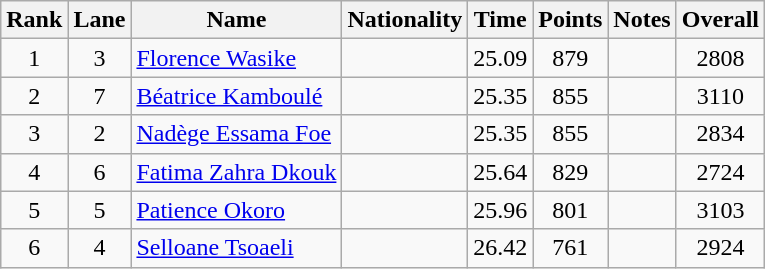<table class="wikitable sortable" style="text-align:center">
<tr>
<th>Rank</th>
<th>Lane</th>
<th>Name</th>
<th>Nationality</th>
<th>Time</th>
<th>Points</th>
<th>Notes</th>
<th>Overall</th>
</tr>
<tr>
<td>1</td>
<td>3</td>
<td align="left"><a href='#'>Florence Wasike</a></td>
<td align=left></td>
<td>25.09</td>
<td>879</td>
<td></td>
<td>2808</td>
</tr>
<tr>
<td>2</td>
<td>7</td>
<td align="left"><a href='#'>Béatrice Kamboulé</a></td>
<td align=left></td>
<td>25.35</td>
<td>855</td>
<td></td>
<td>3110</td>
</tr>
<tr>
<td>3</td>
<td>2</td>
<td align="left"><a href='#'>Nadège Essama Foe</a></td>
<td align=left></td>
<td>25.35</td>
<td>855</td>
<td></td>
<td>2834</td>
</tr>
<tr>
<td>4</td>
<td>6</td>
<td align="left"><a href='#'>Fatima Zahra Dkouk</a></td>
<td align=left></td>
<td>25.64</td>
<td>829</td>
<td></td>
<td>2724</td>
</tr>
<tr>
<td>5</td>
<td>5</td>
<td align="left"><a href='#'>Patience Okoro</a></td>
<td align=left></td>
<td>25.96</td>
<td>801</td>
<td></td>
<td>3103</td>
</tr>
<tr>
<td>6</td>
<td>4</td>
<td align="left"><a href='#'>Selloane Tsoaeli</a></td>
<td align=left></td>
<td>26.42</td>
<td>761</td>
<td></td>
<td>2924</td>
</tr>
</table>
